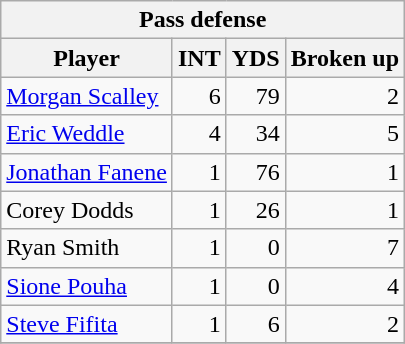<table class="wikitable">
<tr>
<th colspan="7" align="center">Pass defense</th>
</tr>
<tr>
<th>Player</th>
<th>INT</th>
<th>YDS</th>
<th>Broken up</th>
</tr>
<tr>
<td><a href='#'>Morgan Scalley</a></td>
<td align="right">6</td>
<td align="right">79</td>
<td align="right">2</td>
</tr>
<tr>
<td><a href='#'>Eric Weddle</a></td>
<td align="right">4</td>
<td align="right">34</td>
<td align="right">5</td>
</tr>
<tr>
<td><a href='#'>Jonathan Fanene</a></td>
<td align="right">1</td>
<td align="right">76</td>
<td align="right">1</td>
</tr>
<tr>
<td>Corey Dodds</td>
<td align="right">1</td>
<td align="right">26</td>
<td align="right">1</td>
</tr>
<tr>
<td>Ryan Smith</td>
<td align="right">1</td>
<td align="right">0</td>
<td align="right">7</td>
</tr>
<tr>
<td><a href='#'>Sione Pouha</a></td>
<td align="right">1</td>
<td align="right">0</td>
<td align="right">4</td>
</tr>
<tr>
<td><a href='#'>Steve Fifita</a></td>
<td align="right">1</td>
<td align="right">6</td>
<td align="right">2</td>
</tr>
<tr>
</tr>
</table>
